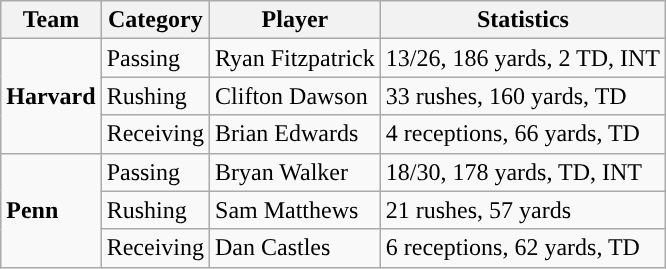<table class="wikitable" style="float: left;">
<tr>
<th>Team</th>
<th>Category</th>
<th>Player</th>
<th>Statistics</th>
</tr>
<tr>
<td rowspan=3><strong>Harvard</strong></td>
<td>Passing</td>
<td>Ryan Fitzpatrick</td>
<td>13/26, 186 yards, 2 TD, INT</td>
</tr>
<tr>
<td>Rushing</td>
<td>Clifton Dawson</td>
<td>33 rushes, 160 yards, TD</td>
</tr>
<tr>
<td>Receiving</td>
<td>Brian Edwards</td>
<td>4 receptions, 66 yards, TD</td>
</tr>
<tr>
<td rowspan=3><strong>Penn</strong></td>
<td>Passing</td>
<td>Bryan Walker</td>
<td>18/30, 178 yards, TD, INT</td>
</tr>
<tr>
<td>Rushing</td>
<td>Sam Matthews</td>
<td>21 rushes, 57 yards</td>
</tr>
<tr>
<td>Receiving</td>
<td>Dan Castles</td>
<td>6 receptions, 62 yards, TD</td>
</tr>
</table>
